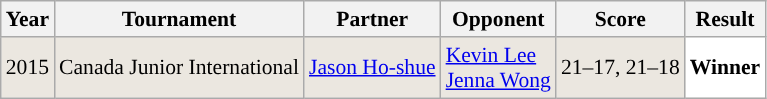<table class="sortable wikitable" style="font-size:90%">
<tr>
<th>Year</th>
<th>Tournament</th>
<th>Partner</th>
<th>Opponent</th>
<th>Score</th>
<th>Result</th>
</tr>
<tr style="background:#EBE7E0">
<td align="center">2015</td>
<td align="left">Canada Junior International</td>
<td align="left"> <a href='#'>Jason Ho-shue</a></td>
<td align="left"> <a href='#'>Kevin Lee</a> <br>  <a href='#'>Jenna Wong</a></td>
<td align="left">21–17, 21–18</td>
<td style="text-align:left; background:white"> <strong>Winner</strong></td>
</tr>
</table>
